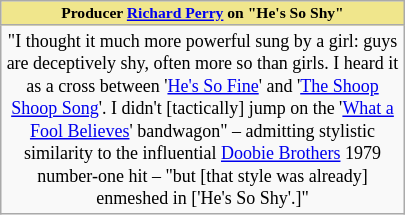<table class="wikitable floatleft" style="text-align: center; width: 270px">
<tr>
<th style="background: #F0E68C; font-size: 65%">Producer <a href='#'>Richard Perry</a> on "He's So Shy"</th>
</tr>
<tr>
<td style="font-size: 75%">"I thought it much more powerful sung by a girl: guys are deceptively shy, often more so than girls. I heard it as a cross between '<a href='#'>He's So Fine</a>' and '<a href='#'>The Shoop Shoop Song</a>'. I didn't [tactically] jump on the '<a href='#'>What a Fool Believes</a>' bandwagon" – admitting stylistic similarity to the influential <a href='#'>Doobie Brothers</a> 1979 number-one hit – "but [that style was already] enmeshed in ['He's So Shy'.]" </td>
</tr>
</table>
